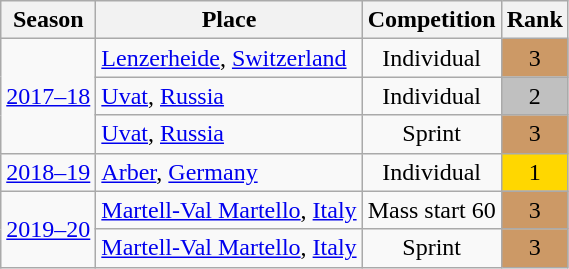<table class="wikitable sortable" style="text-align: center;">
<tr>
<th>Season</th>
<th>Place</th>
<th>Competition</th>
<th>Rank</th>
</tr>
<tr>
<td rowspan="3"><a href='#'>2017–18</a></td>
<td style="text-align: left;"> <a href='#'>Lenzerheide</a>, <a href='#'>Switzerland</a></td>
<td>Individual</td>
<td bgcolor="cc9966">3</td>
</tr>
<tr>
<td style="text-align: left;"> <a href='#'>Uvat</a>, <a href='#'>Russia</a></td>
<td>Individual</td>
<td bgcolor=silver>2</td>
</tr>
<tr>
<td style="text-align: left;"> <a href='#'>Uvat</a>, <a href='#'>Russia</a></td>
<td>Sprint</td>
<td bgcolor="cc9966">3</td>
</tr>
<tr>
<td><a href='#'>2018–19</a></td>
<td style="text-align: left;"> <a href='#'>Arber</a>, <a href='#'>Germany</a></td>
<td>Individual</td>
<td bgcolor=gold>1</td>
</tr>
<tr>
<td rowspan="2"><a href='#'>2019–20</a></td>
<td style="text-align: left;"> <a href='#'>Martell-Val Martello</a>, <a href='#'>Italy</a></td>
<td>Mass start 60</td>
<td bgcolor="cc9966">3</td>
</tr>
<tr>
<td style="text-align: left;"> <a href='#'>Martell-Val Martello</a>, <a href='#'>Italy</a></td>
<td>Sprint</td>
<td bgcolor="cc9966">3</td>
</tr>
</table>
